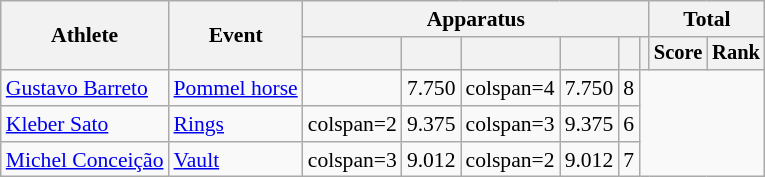<table class=wikitable style=font-size:90%;text-align:center>
<tr>
<th rowspan=2>Athlete</th>
<th rowspan=2>Event</th>
<th colspan=6>Apparatus</th>
<th colspan=2>Total</th>
</tr>
<tr style=font-size:95%>
<th></th>
<th></th>
<th></th>
<th></th>
<th></th>
<th></th>
<th>Score</th>
<th>Rank</th>
</tr>
<tr>
<td align=left><a href='#'>Gustavo Barreto</a></td>
<td align=left><a href='#'>Pommel horse</a></td>
<td></td>
<td>7.750</td>
<td>colspan=4</td>
<td>7.750</td>
<td>8</td>
</tr>
<tr>
<td align=left><a href='#'>Kleber Sato</a></td>
<td align=left><a href='#'>Rings</a></td>
<td>colspan=2 </td>
<td>9.375</td>
<td>colspan=3 </td>
<td>9.375</td>
<td>6</td>
</tr>
<tr>
<td align=left><a href='#'>Michel Conceição</a></td>
<td align=left><a href='#'>Vault</a></td>
<td>colspan=3</td>
<td>9.012</td>
<td>colspan=2</td>
<td>9.012</td>
<td>7</td>
</tr>
</table>
